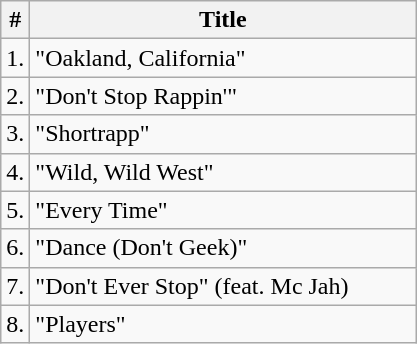<table class="wikitable">
<tr>
<th>#</th>
<th width="250">Title</th>
</tr>
<tr>
<td>1.</td>
<td>"Oakland, California"</td>
</tr>
<tr>
<td>2.</td>
<td>"Don't Stop Rappin'"</td>
</tr>
<tr>
<td>3.</td>
<td>"Shortrapp"</td>
</tr>
<tr>
<td>4.</td>
<td>"Wild, Wild West"</td>
</tr>
<tr>
<td>5.</td>
<td>"Every Time"</td>
</tr>
<tr>
<td>6.</td>
<td>"Dance (Don't Geek)"</td>
</tr>
<tr>
<td>7.</td>
<td>"Don't Ever Stop" (feat. Mc Jah)</td>
</tr>
<tr>
<td>8.</td>
<td>"Players"</td>
</tr>
</table>
